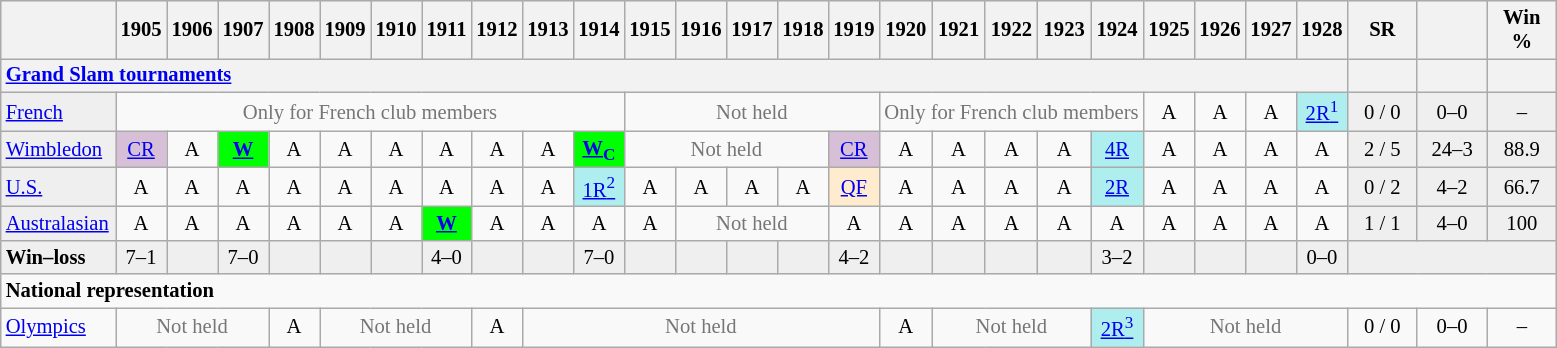<table class=wikitable style=font-size:86%;text-align:center>
<tr style="background:#efefef;">
<th style="width:70px;"></th>
<th>1905</th>
<th>1906</th>
<th>1907</th>
<th>1908</th>
<th>1909</th>
<th>1910</th>
<th>1911</th>
<th>1912</th>
<th>1913</th>
<th>1914</th>
<th>1915</th>
<th>1916</th>
<th>1917</th>
<th>1918</th>
<th>1919</th>
<th>1920</th>
<th>1921</th>
<th>1922</th>
<th>1923</th>
<th>1924</th>
<th>1925</th>
<th>1926</th>
<th>1927</th>
<th>1928</th>
<th style="width:40px;">SR</th>
<th style="width:40px;"></th>
<th style="width:40px;">Win %</th>
</tr>
<tr>
<th style="text-align:left;" colspan=25><a href='#'>Grand Slam tournaments</a></th>
<th></th>
<th></th>
<th></th>
</tr>
<tr>
<td style="text-align:left;" bgcolor=efefef><a href='#'>French</a></td>
<td colspan=10 style=color:#767676>Only for French club members</td>
<td colspan=5 style=color:#767676>Not held</td>
<td colspan=5 style=color:#767676>Only for French club members</td>
<td>A</td>
<td>A</td>
<td>A</td>
<td bgcolor=afeeee><a href='#'>2R<sup>1</sup></a></td>
<td bgcolor=efefef>0 / 0</td>
<td bgcolor=efefef>0–0</td>
<td bgcolor=efefef>–</td>
</tr>
<tr>
<td style="text-align:left;" bgcolor=efefef><a href='#'>Wimbledon</a></td>
<td bgcolor=thistle><a href='#'>CR</a></td>
<td>A</td>
<td bgcolor=lime><a href='#'><strong>W</strong></a></td>
<td>A</td>
<td>A</td>
<td>A</td>
<td>A</td>
<td>A</td>
<td>A</td>
<td bgcolor=lime><a href='#'><strong>W<sub>C</sub></strong></a></td>
<td colspan=4 style=color:#767676>Not held</td>
<td bgcolor=thistle><a href='#'>CR</a></td>
<td>A</td>
<td>A</td>
<td>A</td>
<td>A</td>
<td bgcolor=afeeee><a href='#'>4R</a></td>
<td>A</td>
<td>A</td>
<td>A</td>
<td>A</td>
<td bgcolor=efefef>2 / 5</td>
<td bgcolor=efefef>24–3</td>
<td bgcolor=efefef>88.9</td>
</tr>
<tr>
<td style="text-align:left;" bgcolor=efefef><a href='#'>U.S.</a></td>
<td>A</td>
<td>A</td>
<td>A</td>
<td>A</td>
<td>A</td>
<td>A</td>
<td>A</td>
<td>A</td>
<td>A</td>
<td bgcolor=afeeee><a href='#'>1R<sup>2</sup></a></td>
<td>A</td>
<td>A</td>
<td>A</td>
<td>A</td>
<td bgcolor=ffebcd><a href='#'>QF</a></td>
<td>A</td>
<td>A</td>
<td>A</td>
<td>A</td>
<td bgcolor=afeeee><a href='#'>2R</a></td>
<td>A</td>
<td>A</td>
<td>A</td>
<td>A</td>
<td bgcolor=efefef>0 / 2</td>
<td bgcolor=efefef>4–2</td>
<td bgcolor=efefef>66.7</td>
</tr>
<tr>
<td style="text-align:left;" bgcolor=efefef><a href='#'>Australasian</a></td>
<td>A</td>
<td>A</td>
<td>A</td>
<td>A</td>
<td>A</td>
<td>A</td>
<td bgcolor=lime><a href='#'><strong>W</strong></a></td>
<td>A</td>
<td>A</td>
<td>A</td>
<td>A</td>
<td colspan=3 style=color:#767676>Not held</td>
<td>A</td>
<td>A</td>
<td>A</td>
<td>A</td>
<td>A</td>
<td>A</td>
<td>A</td>
<td>A</td>
<td>A</td>
<td>A</td>
<td bgcolor=efefef>1 / 1</td>
<td bgcolor=efefef>4–0</td>
<td bgcolor=efefef>100</td>
</tr>
<tr style="background:#efefef;">
<td style="text-align:left;" bgcolor=efefef><strong>Win–loss</strong></td>
<td>7–1</td>
<td></td>
<td>7–0</td>
<td></td>
<td></td>
<td></td>
<td>4–0</td>
<td></td>
<td></td>
<td>7–0</td>
<td></td>
<td></td>
<td></td>
<td></td>
<td>4–2</td>
<td></td>
<td></td>
<td></td>
<td></td>
<td>3–2</td>
<td></td>
<td></td>
<td></td>
<td>0–0</td>
<td colspan=3></td>
</tr>
<tr>
<td colspan="28" align="left"><strong>National representation</strong></td>
</tr>
<tr>
<td align=left><a href='#'>Olympics</a></td>
<td colspan=3 style=color:#767676>Not held</td>
<td>A</td>
<td colspan=3 style=color:#767676>Not held</td>
<td>A</td>
<td colspan=7 style=color:#767676>Not held</td>
<td>A</td>
<td colspan=3 style=color:#767676>Not held</td>
<td bgcolor=afeeee><a href='#'>2R<sup>3</sup></a></td>
<td colspan=4 style=color:#767676>Not held</td>
<td>0 / 0</td>
<td>0–0</td>
<td>–</td>
</tr>
</table>
